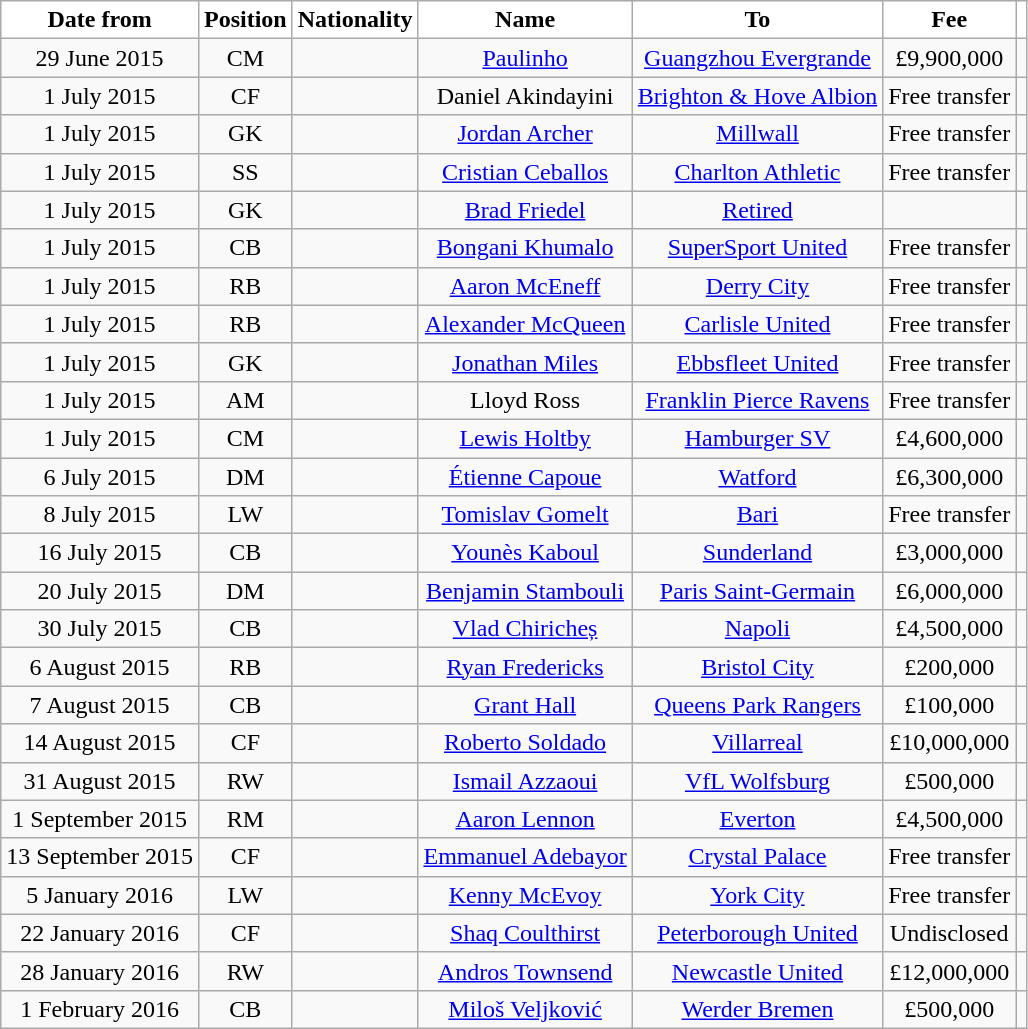<table class="wikitable" style="text-align:center">
<tr>
<th style="background:#FFFFFF; color:#000000;">Date from</th>
<th style="background:#FFFFFF; color:#000000;">Position</th>
<th style="background:#FFFFFF; color:#000000;">Nationality</th>
<th style="background:#FFFFFF; color:#000000;">Name</th>
<th style="background:#FFFFFF; color:#000000;">To</th>
<th style="background:#FFFFFF; color:#000000;">Fee</th>
<th style="background:#FFFFFF; color:#000000;"></th>
</tr>
<tr>
<td>29 June 2015</td>
<td>CM</td>
<td></td>
<td><a href='#'>Paulinho</a></td>
<td><a href='#'>Guangzhou Evergrande</a></td>
<td>£9,900,000</td>
<td></td>
</tr>
<tr>
<td>1 July 2015</td>
<td>CF</td>
<td></td>
<td>Daniel Akindayini</td>
<td><a href='#'>Brighton & Hove Albion</a></td>
<td>Free transfer</td>
<td></td>
</tr>
<tr>
<td>1 July 2015</td>
<td>GK</td>
<td></td>
<td><a href='#'>Jordan Archer</a></td>
<td><a href='#'>Millwall</a></td>
<td>Free transfer</td>
<td></td>
</tr>
<tr>
<td>1 July 2015</td>
<td>SS</td>
<td></td>
<td><a href='#'>Cristian Ceballos</a></td>
<td><a href='#'>Charlton Athletic</a></td>
<td>Free transfer</td>
<td></td>
</tr>
<tr>
<td>1 July 2015</td>
<td>GK</td>
<td></td>
<td><a href='#'>Brad Friedel</a></td>
<td><a href='#'>Retired</a></td>
<td></td>
<td></td>
</tr>
<tr>
<td>1 July 2015</td>
<td>CB</td>
<td></td>
<td><a href='#'>Bongani Khumalo</a></td>
<td><a href='#'>SuperSport United</a></td>
<td>Free transfer</td>
<td></td>
</tr>
<tr>
<td>1 July 2015</td>
<td>RB</td>
<td></td>
<td><a href='#'>Aaron McEneff</a></td>
<td><a href='#'>Derry City</a></td>
<td>Free transfer</td>
<td></td>
</tr>
<tr>
<td>1 July 2015</td>
<td>RB</td>
<td></td>
<td><a href='#'>Alexander McQueen</a></td>
<td><a href='#'>Carlisle United</a></td>
<td>Free transfer</td>
<td></td>
</tr>
<tr>
<td>1 July 2015</td>
<td>GK</td>
<td></td>
<td><a href='#'>Jonathan Miles</a></td>
<td><a href='#'>Ebbsfleet United</a></td>
<td>Free transfer</td>
<td></td>
</tr>
<tr>
<td>1 July 2015</td>
<td>AM</td>
<td></td>
<td>Lloyd Ross</td>
<td><a href='#'>Franklin Pierce Ravens</a></td>
<td>Free transfer</td>
<td></td>
</tr>
<tr>
<td>1 July 2015</td>
<td>CM</td>
<td></td>
<td><a href='#'>Lewis Holtby</a></td>
<td><a href='#'>Hamburger SV</a></td>
<td>£4,600,000</td>
<td></td>
</tr>
<tr>
<td>6 July 2015</td>
<td>DM</td>
<td></td>
<td><a href='#'>Étienne Capoue</a></td>
<td><a href='#'>Watford</a></td>
<td>£6,300,000</td>
<td></td>
</tr>
<tr>
<td>8 July 2015</td>
<td>LW</td>
<td></td>
<td><a href='#'>Tomislav Gomelt</a></td>
<td><a href='#'>Bari</a></td>
<td>Free transfer</td>
<td></td>
</tr>
<tr>
<td>16 July 2015</td>
<td>CB</td>
<td></td>
<td><a href='#'>Younès Kaboul</a></td>
<td><a href='#'>Sunderland</a></td>
<td>£3,000,000</td>
<td></td>
</tr>
<tr>
<td>20 July 2015</td>
<td>DM</td>
<td></td>
<td><a href='#'>Benjamin Stambouli</a></td>
<td><a href='#'>Paris Saint-Germain</a></td>
<td>£6,000,000</td>
<td></td>
</tr>
<tr>
<td>30 July 2015</td>
<td>CB</td>
<td></td>
<td><a href='#'>Vlad Chiricheș</a></td>
<td><a href='#'>Napoli</a></td>
<td>£4,500,000</td>
<td></td>
</tr>
<tr>
<td>6 August 2015</td>
<td>RB</td>
<td></td>
<td><a href='#'>Ryan Fredericks</a></td>
<td><a href='#'>Bristol City</a></td>
<td>£200,000</td>
<td></td>
</tr>
<tr>
<td>7 August 2015</td>
<td>CB</td>
<td></td>
<td><a href='#'>Grant Hall</a></td>
<td><a href='#'>Queens Park Rangers</a></td>
<td>£100,000</td>
<td></td>
</tr>
<tr>
<td>14 August 2015</td>
<td>CF</td>
<td></td>
<td><a href='#'>Roberto Soldado</a></td>
<td><a href='#'>Villarreal</a></td>
<td>£10,000,000</td>
<td></td>
</tr>
<tr>
<td>31 August 2015</td>
<td>RW</td>
<td></td>
<td><a href='#'>Ismail Azzaoui</a></td>
<td><a href='#'>VfL Wolfsburg</a></td>
<td>£500,000</td>
<td></td>
</tr>
<tr>
<td>1 September 2015</td>
<td>RM</td>
<td></td>
<td><a href='#'>Aaron Lennon</a></td>
<td><a href='#'>Everton</a></td>
<td>£4,500,000</td>
<td></td>
</tr>
<tr>
<td>13 September 2015</td>
<td>CF</td>
<td></td>
<td><a href='#'>Emmanuel Adebayor</a></td>
<td><a href='#'>Crystal Palace</a></td>
<td>Free transfer</td>
<td></td>
</tr>
<tr>
<td>5 January 2016</td>
<td>LW</td>
<td></td>
<td><a href='#'>Kenny McEvoy</a></td>
<td><a href='#'>York City</a></td>
<td>Free transfer</td>
<td></td>
</tr>
<tr>
<td>22 January 2016</td>
<td>CF</td>
<td></td>
<td><a href='#'>Shaq Coulthirst</a></td>
<td><a href='#'>Peterborough United</a></td>
<td>Undisclosed</td>
<td></td>
</tr>
<tr>
<td>28 January 2016</td>
<td>RW</td>
<td></td>
<td><a href='#'>Andros Townsend</a></td>
<td><a href='#'>Newcastle United</a></td>
<td>£12,000,000</td>
<td></td>
</tr>
<tr>
<td>1 February 2016</td>
<td>CB</td>
<td></td>
<td><a href='#'>Miloš Veljković</a></td>
<td><a href='#'>Werder Bremen</a></td>
<td>£500,000</td>
<td></td>
</tr>
</table>
